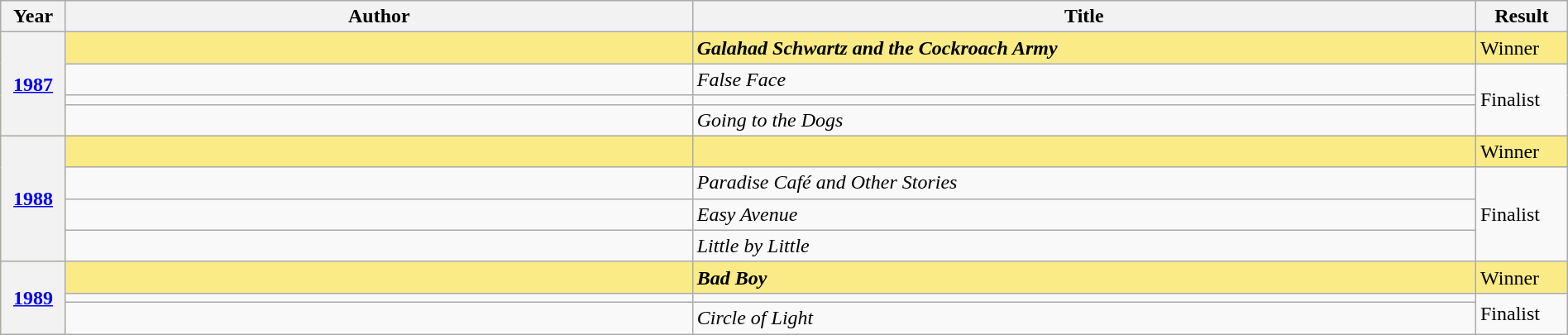<table class="wikitable sortable mw-collapsible" width="100%">
<tr>
<th>Year</th>
<th width="40%">Author</th>
<th width="50%">Title</th>
<th>Result</th>
</tr>
<tr style="background:#FAEB86">
<th rowspan="4"><a href='#'>1987</a></th>
<td><strong></strong></td>
<td><strong><em>Galahad Schwartz and the Cockroach Army</em></strong></td>
<td>Winner</td>
</tr>
<tr>
<td></td>
<td><em>False Face</em></td>
<td rowspan="3">Finalist</td>
</tr>
<tr>
<td></td>
<td></td>
</tr>
<tr>
<td></td>
<td><em>Going to the Dogs</em></td>
</tr>
<tr style="background:#FAEB86">
<th rowspan="4"><a href='#'>1988</a></th>
<td><strong></strong></td>
<td><strong><em></em></strong></td>
<td>Winner</td>
</tr>
<tr>
<td></td>
<td><em>Paradise Café and Other Stories</em></td>
<td rowspan="3">Finalist</td>
</tr>
<tr>
<td></td>
<td><em>Easy Avenue</em></td>
</tr>
<tr>
<td></td>
<td><em>Little by Little</em></td>
</tr>
<tr style="background:#FAEB86">
<th rowspan="3"><a href='#'>1989</a></th>
<td><strong></strong></td>
<td><strong><em>Bad Boy</em></strong></td>
<td>Winner</td>
</tr>
<tr>
<td></td>
<td><em></em></td>
<td rowspan="2">Finalist</td>
</tr>
<tr>
<td></td>
<td><em>Circle of Light</em></td>
</tr>
</table>
